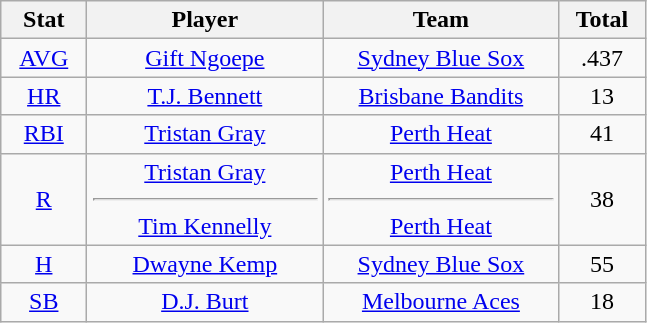<table class="wikitable" style="text-align:center;">
<tr>
<th scope="col" width=50>Stat</th>
<th scope="col" width=150>Player</th>
<th scope="col" width=150>Team</th>
<th scope="col" width=50>Total</th>
</tr>
<tr>
<td><a href='#'>AVG</a></td>
<td><a href='#'>Gift Ngoepe</a></td>
<td><a href='#'>Sydney Blue Sox</a></td>
<td>.437</td>
</tr>
<tr>
<td><a href='#'>HR</a></td>
<td><a href='#'>T.J. Bennett</a></td>
<td><a href='#'>Brisbane Bandits</a></td>
<td>13</td>
</tr>
<tr>
<td><a href='#'>RBI</a></td>
<td><a href='#'>Tristan Gray</a></td>
<td><a href='#'>Perth Heat</a></td>
<td>41</td>
</tr>
<tr>
<td><a href='#'>R</a></td>
<td><div><a href='#'>Tristan Gray</a></div><hr><div><a href='#'>Tim Kennelly</a></div></td>
<td><div><a href='#'>Perth Heat</a></div><hr><div><a href='#'>Perth Heat</a></div></td>
<td>38</td>
</tr>
<tr>
<td><a href='#'>H</a></td>
<td><a href='#'>Dwayne Kemp</a></td>
<td><a href='#'>Sydney Blue Sox</a></td>
<td>55</td>
</tr>
<tr>
<td><a href='#'>SB</a></td>
<td><a href='#'>D.J. Burt</a></td>
<td><a href='#'>Melbourne Aces</a></td>
<td>18</td>
</tr>
</table>
